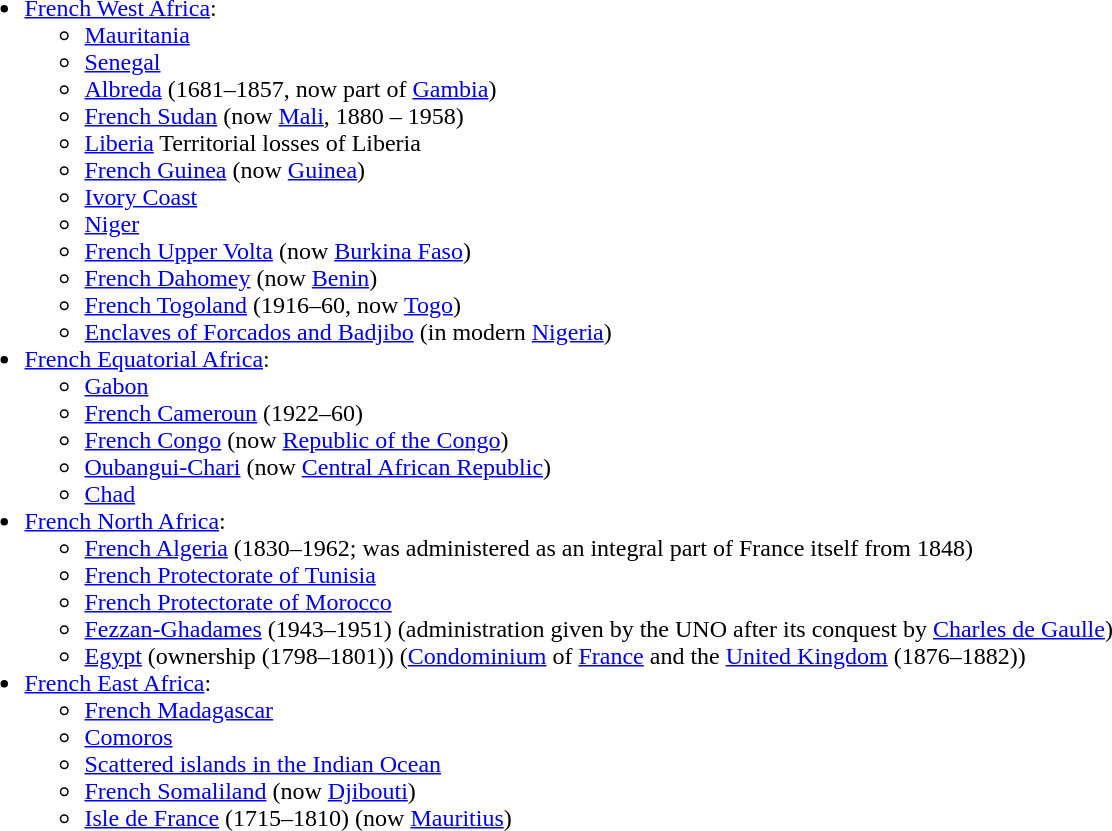<table>
<tr>
<td valign="top"><br><ul><li><a href='#'>French West Africa</a>:<ul><li><a href='#'>Mauritania</a></li><li><a href='#'>Senegal</a></li><li><a href='#'>Albreda</a> (1681–1857, now part of <a href='#'>Gambia</a>)</li><li><a href='#'>French Sudan</a> (now <a href='#'>Mali</a>, 1880 – 1958)</li><li><a href='#'>Liberia</a> Territorial losses of Liberia</li><li><a href='#'>French Guinea</a> (now <a href='#'>Guinea</a>)</li><li><a href='#'>Ivory Coast</a></li><li><a href='#'>Niger</a></li><li><a href='#'>French Upper Volta</a> (now <a href='#'>Burkina Faso</a>)</li><li><a href='#'>French Dahomey</a> (now <a href='#'>Benin</a>)</li><li><a href='#'>French Togoland</a> (1916–60, now <a href='#'>Togo</a>)</li><li><a href='#'>Enclaves of Forcados and Badjibo</a> (in modern <a href='#'>Nigeria</a>)</li></ul></li><li><a href='#'>French Equatorial Africa</a>:<ul><li><a href='#'>Gabon</a></li><li><a href='#'>French Cameroun</a> (1922–60)</li><li><a href='#'>French Congo</a> (now <a href='#'>Republic of the Congo</a>)</li><li><a href='#'>Oubangui-Chari</a> (now <a href='#'>Central African Republic</a>)</li><li><a href='#'>Chad</a></li></ul></li><li><a href='#'>French North Africa</a>:<ul><li><a href='#'>French Algeria</a> (1830–1962; was administered as an integral part of France itself from 1848)</li><li><a href='#'>French Protectorate of Tunisia</a></li><li><a href='#'>French Protectorate of Morocco</a></li><li><a href='#'>Fezzan-Ghadames</a> (1943–1951) (administration given by the UNO after its conquest by <a href='#'>Charles de Gaulle</a>)</li><li><a href='#'>Egypt</a> (ownership (1798–1801))  (<a href='#'>Condominium</a> of <a href='#'>France</a> and the <a href='#'>United Kingdom</a> (1876–1882))</li></ul></li><li><a href='#'>French East Africa</a>:<ul><li><a href='#'>French Madagascar</a></li><li><a href='#'>Comoros</a></li><li><a href='#'>Scattered islands in the Indian Ocean</a></li><li><a href='#'>French Somaliland</a> (now <a href='#'>Djibouti</a>)</li><li><a href='#'>Isle de France</a> (1715–1810) (now <a href='#'>Mauritius</a>)</li></ul></li></ul></td>
</tr>
</table>
